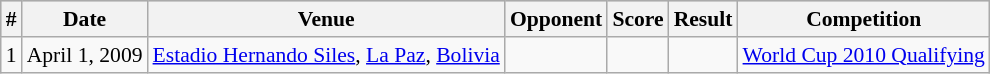<table class="wikitable" style="font-size:90%; text-align: left;">
<tr bgcolor="#CCCCCC" align="center">
<th>#</th>
<th>Date</th>
<th>Venue</th>
<th>Opponent</th>
<th>Score</th>
<th>Result</th>
<th>Competition</th>
</tr>
<tr>
<td>1</td>
<td>April 1, 2009</td>
<td><a href='#'>Estadio Hernando Siles</a>, <a href='#'>La Paz</a>, <a href='#'>Bolivia</a></td>
<td></td>
<td></td>
<td></td>
<td><a href='#'>World Cup 2010 Qualifying</a></td>
</tr>
</table>
